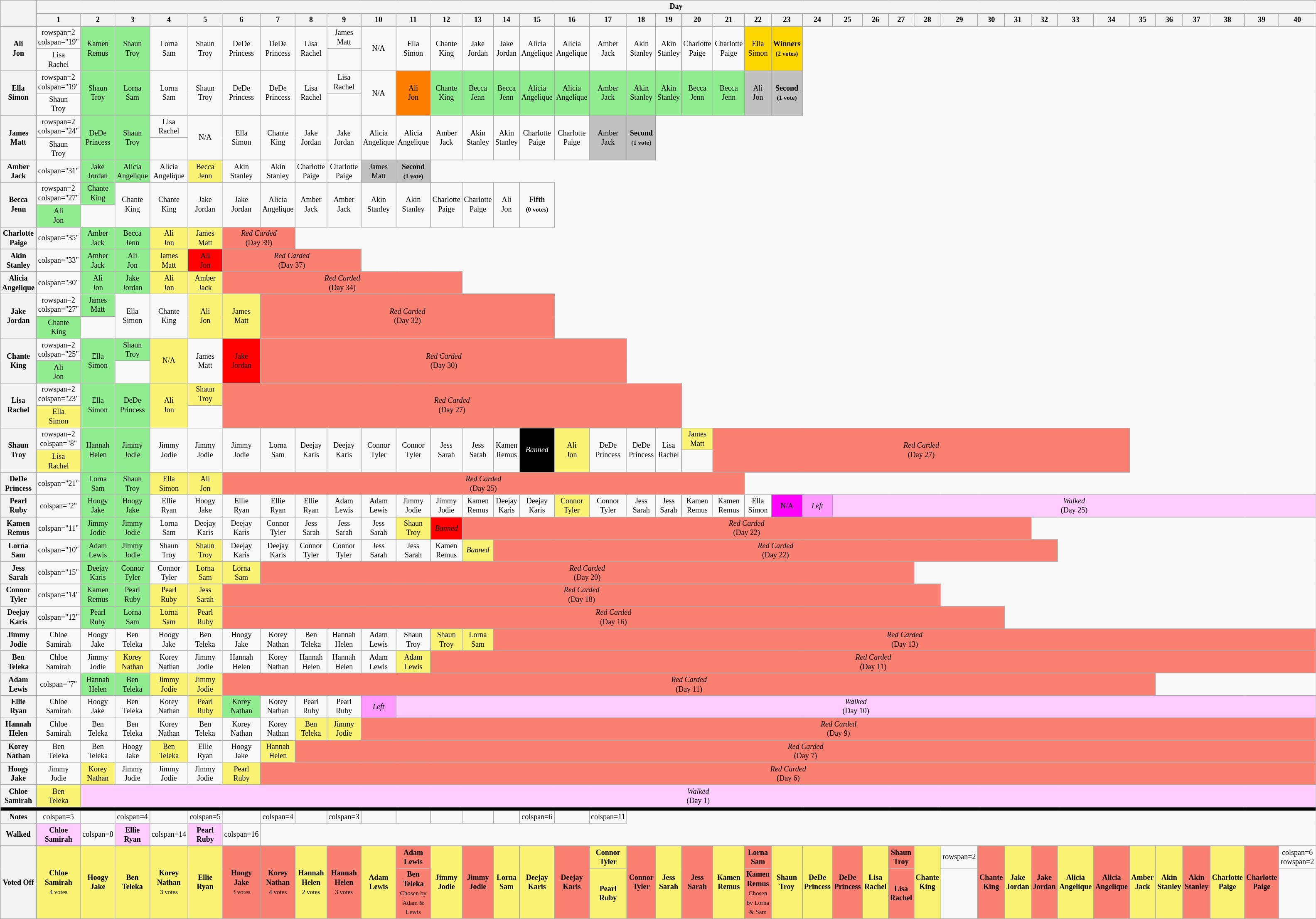<table class="wikitable" style="text-align:center; font-size:75%; line-height:15px;">
<tr>
<th style="width: 10%;" rowspan="2"></th>
<th colspan="41">Day</th>
</tr>
<tr>
<th style="width: 7%;">1</th>
<th style="width: 7%;">2</th>
<th style="width: 7%;">3</th>
<th style="width: 7%;">4</th>
<th style="width: 7%;">5</th>
<th style="width: 7%;">6</th>
<th style="width: 7%;">7</th>
<th style="width: 7%;">8</th>
<th style="width: 7%;">9</th>
<th style="width: 7%;">10</th>
<th style="width: 7%;">11</th>
<th style="width: 7%;">12</th>
<th style="width: 7%;">13</th>
<th style="width: 7%;">14</th>
<th style="width: 7%;">15</th>
<th style="width: 7%;">16</th>
<th style="width: 7%;">17</th>
<th style="width: 7%;">18</th>
<th style="width: 7%;">19</th>
<th style="width: 7%;">20</th>
<th style="width: 7%;">21</th>
<th style="width: 7%;">22</th>
<th style="width: 7%;">23</th>
<th style="width: 7%;">24</th>
<th style="width: 7%;">25</th>
<th style="width: 7%;">26</th>
<th style="width: 7%;">27</th>
<th style="width: 7%;">28</th>
<th style="width: 7%;">29</th>
<th style="width: 7%;">30</th>
<th style="width: 7%;">31</th>
<th style="width: 7%;">32</th>
<th style="width: 7%;">33</th>
<th style="width: 7%;">34</th>
<th style="width: 7%;">35</th>
<th style="width: 7%;">36</th>
<th style="width: 7%;">37</th>
<th style="width: 7%;">38</th>
<th style="width: 7%;">39</th>
<th colspan=2 style="width: 7%;">40</th>
</tr>
<tr>
<th rowspan=2>Ali<br>Jon</th>
<td>rowspan=2 colspan="19" </td>
<td rowspan=2 style="background:lightgreen;">Kamen<br>Remus</td>
<td rowspan=2 style="background:lightgreen;">Shaun<br>Troy</td>
<td rowspan=2>Lorna<br>Sam</td>
<td rowspan=2>Shaun<br>Troy</td>
<td rowspan=2>DeDe<br>Princess</td>
<td rowspan=2>DeDe<br>Princess</td>
<td rowspan=2>Lisa<br>Rachel</td>
<td>James<br>Matt</td>
<td rowspan=2>N/A</td>
<td rowspan=2>Ella<br>Simon</td>
<td rowspan=2>Chante<br>King</td>
<td rowspan=2>Jake<br>Jordan</td>
<td rowspan=2>Jake<br>Jordan</td>
<td rowspan=2>Alicia<br>Angelique</td>
<td rowspan=2>Alicia<br>Angelique</td>
<td rowspan=2>Amber<br>Jack</td>
<td rowspan=2>Akin<br>Stanley</td>
<td rowspan=2>Akin<br>Stanley</td>
<td rowspan=2>Charlotte<br>Paige</td>
<td rowspan=2>Charlotte<br>Paige</td>
<td style="background:gold;" rowspan=2>Ella<br>Simon</td>
<td style="background:gold;" rowspan=2><strong>Winners<br><small>(2 votes)</small></strong></td>
</tr>
<tr>
<td>Lisa<br>Rachel</td>
</tr>
<tr>
<th rowspan=2>Ella<br>Simon</th>
<td>rowspan=2 colspan="19" </td>
<td rowspan=2 style="background:lightgreen;">Shaun<br>Troy</td>
<td rowspan=2 style="background:lightgreen;">Lorna<br>Sam</td>
<td rowspan=2>Lorna<br>Sam</td>
<td rowspan=2>Shaun<br>Troy</td>
<td rowspan=2>DeDe<br>Princess</td>
<td rowspan=2>DeDe<br>Princess</td>
<td rowspan=2>Lisa<br>Rachel</td>
<td>Lisa<br>Rachel</td>
<td rowspan=2>N/A</td>
<td style="background:#ff7e00;" rowspan=2>Ali<br>Jon</td>
<td rowspan=2 style="background:lightgreen;">Chante<br>King</td>
<td rowspan=2 style="background:lightgreen;">Becca<br>Jenn</td>
<td rowspan=2 style="background:lightgreen;">Becca<br>Jenn</td>
<td rowspan=2 style="background:lightgreen;">Alicia<br>Angelique</td>
<td rowspan=2 style="background:lightgreen;">Alicia<br>Angelique</td>
<td rowspan=2 style="background:lightgreen;">Amber<br>Jack</td>
<td rowspan=2 style="background:lightgreen;">Akin<br>Stanley</td>
<td rowspan=2 style="background:lightgreen;">Akin<br>Stanley</td>
<td rowspan=2 style="background:lightgreen;">Becca<br>Jenn</td>
<td rowspan=2 style="background:lightgreen;">Becca<br>Jenn</td>
<td style="background:silver;" rowspan=2>Ali<br>Jon</td>
<td style="background:silver;" rowspan=2><strong>Second<br><small>(1 vote)</small></strong></td>
</tr>
<tr>
<td>Shaun<br>Troy</td>
</tr>
<tr>
<th rowspan=2>James<br>Matt</th>
<td>rowspan=2 colspan="24" </td>
<td rowspan=2 style="background:lightgreen;">DeDe<br>Princess</td>
<td rowspan=2 style="background:lightgreen;">Shaun<br>Troy</td>
<td>Lisa<br>Rachel</td>
<td rowspan=2>N/A</td>
<td rowspan=2>Ella<br>Simon</td>
<td rowspan=2>Chante<br>King</td>
<td rowspan=2>Jake<br>Jordan</td>
<td rowspan=2>Jake<br>Jordan</td>
<td rowspan=2>Alicia<br>Angelique</td>
<td rowspan=2>Alicia<br>Angelique</td>
<td rowspan=2>Amber<br>Jack</td>
<td rowspan=2>Akin<br>Stanley</td>
<td rowspan=2>Akin<br>Stanley</td>
<td rowspan=2>Charlotte<br>Paige</td>
<td rowspan=2>Charlotte<br>Paige</td>
<td style="background:silver;" rowspan=2>Amber<br>Jack</td>
<td style="background:silver;" rowspan=2><strong>Second<br><small>(1 vote)</small></strong></td>
</tr>
<tr>
<td>Shaun<br>Troy</td>
</tr>
<tr>
<th>Amber<br>Jack</th>
<td>colspan="31" </td>
<td style="background:lightgreen;">Jake<br>Jordan</td>
<td style="background:lightgreen;">Alicia<br>Angelique</td>
<td>Alicia<br>Angelique</td>
<td style="background:#fbf373;">Becca<br>Jenn</td>
<td>Akin<br>Stanley</td>
<td>Akin<br>Stanley</td>
<td>Charlotte<br>Paige</td>
<td>Charlotte<br>Paige</td>
<td style="background:silver;">James<br>Matt</td>
<td style="background:silver;"><strong>Second<br><small>(1 vote)</small></strong></td>
</tr>
<tr>
<th rowspan=2>Becca<br>Jenn</th>
<td>rowspan=2 colspan="27" </td>
<td style="background:lightgreen;">Chante<br>King</td>
<td rowspan=2>Chante<br>King</td>
<td rowspan=2>Chante<br>King</td>
<td rowspan=2>Jake<br>Jordan</td>
<td rowspan=2>Jake<br>Jordan</td>
<td rowspan=2>Alicia<br>Angelique</td>
<td rowspan=2>Amber<br>Jack</td>
<td rowspan=2>Amber<br>Jack</td>
<td rowspan=2>Akin<br>Stanley</td>
<td rowspan=2>Akin<br>Stanley</td>
<td rowspan=2>Charlotte<br>Paige</td>
<td rowspan=2>Charlotte<br>Paige</td>
<td rowspan=2>Ali<br>Jon</td>
<td rowspan=2><strong>Fifth<br><small>(0 votes)</small></strong></td>
</tr>
<tr>
<td style="background:lightgreen;">Ali<br>Jon</td>
</tr>
<tr>
<th>Charlotte<br>Paige</th>
<td>colspan="35" </td>
<td style="background:lightgreen;">Amber<br>Jack</td>
<td style="background:lightgreen;">Becca<br>Jenn</td>
<td style="background:#fbf373;">Ali<br>Jon</td>
<td style="background:#fbf373;">James<br>Matt</td>
<td colspan="2" style="background:#fa8072;"><em>Red Carded</em><br>(Day 39)</td>
</tr>
<tr>
<th>Akin<br>Stanley</th>
<td>colspan="33" </td>
<td style="background:lightgreen;">Amber<br>Jack</td>
<td style="background:lightgreen;">Ali<br>Jon</td>
<td style="background:#fbf373;">James<br>Matt</td>
<td style="background:red;">Ali<br>Jon</td>
<td colspan="4" style="background:#fa8072;"><em>Red Carded</em><br>(Day 37)</td>
</tr>
<tr>
<th>Alicia<br>Angelique</th>
<td>colspan="30" </td>
<td style="background:lightgreen;">Ali<br>Jon</td>
<td style="background:lightgreen;">Jake<br>Jordan</td>
<td style="background:#fbf373;">Ali<br>Jon</td>
<td style="background:#fbf373;">Amber<br>Jack</td>
<td colspan="7" style="background:#fa8072;"><em>Red Carded</em><br>(Day 34)</td>
</tr>
<tr>
<th rowspan=2>Jake<br>Jordan</th>
<td>rowspan=2 colspan="27" </td>
<td style="background:lightgreen;">James<br>Matt</td>
<td rowspan=2>Ella<br>Simon</td>
<td rowspan=2>Chante<br>King</td>
<td rowspan=2 style="background:#fbf373;">Ali<br>Jon</td>
<td rowspan=2 style="background:#fbf373;">James<br>Matt</td>
<td rowspan=2 colspan="9" style="background:#fa8072;"><em>Red Carded</em><br>(Day 32)</td>
</tr>
<tr>
<td style="background:lightgreen;">Chante<br>King</td>
</tr>
<tr>
<th rowspan=2>Chante<br>King</th>
<td>rowspan=2 colspan="25" </td>
<td rowspan=2 style="background:lightgreen;">Ella<br>Simon</td>
<td style="background:lightgreen;">Shaun<br>Troy</td>
<td rowspan=2 style="background:#fbf373;">N/A</td>
<td rowspan=2>James<br>Matt</td>
<td rowspan=2 style="background:red;">Jake<br>Jordan</td>
<td rowspan=2 colspan="11" style="background:#fa8072;"><em>Red Carded</em><br>(Day 30)</td>
</tr>
<tr>
<td style="background:lightgreen;">Ali<br>Jon</td>
</tr>
<tr>
<th rowspan=2>Lisa<br>Rachel</th>
<td>rowspan=2 colspan="23" </td>
<td rowspan=2 style="background:lightgreen;">Ella<br>Simon</td>
<td rowspan=2 style="background:lightgreen;">DeDe<br>Princess</td>
<td rowspan=2 style="background:#fbf373;">Ali<br>Jon</td>
<td style="background:#fbf373;">Shaun<br>Troy</td>
<td rowspan=2 colspan="14" style="background:#fa8072;"><em>Red Carded</em><br>(Day 27)</td>
</tr>
<tr>
<td style="background:#fbf373;">Ella<br>Simon</td>
</tr>
<tr>
<th rowspan=2>Shaun<br>Troy</th>
<td>rowspan=2 colspan="8" </td>
<td rowspan=2 style="background:lightgreen;">Hannah<br>Helen</td>
<td rowspan=2 style="background:lightgreen;">Jimmy<br>Jodie</td>
<td rowspan=2>Jimmy<br>Jodie</td>
<td rowspan=2>Jimmy<br>Jodie</td>
<td rowspan=2>Jimmy<br>Jodie</td>
<td rowspan=2>Lorna<br>Sam</td>
<td rowspan=2>Deejay<br>Karis</td>
<td rowspan=2>Deejay<br>Karis</td>
<td rowspan=2>Connor<br>Tyler</td>
<td rowspan=2>Connor<br>Tyler</td>
<td rowspan=2>Jess<br>Sarah</td>
<td rowspan=2>Jess<br>Sarah</td>
<td rowspan=2>Kamen<br>Remus</td>
<td rowspan=2 style="background:black; color: #ffffff;"><em>Banned</em></td>
<td rowspan=2 style="background:#fbf373;">Ali<br>Jon</td>
<td rowspan=2>DeDe<br>Princess</td>
<td rowspan=2>DeDe<br>Princess</td>
<td rowspan=2>Lisa<br>Rachel</td>
<td style="background:#fbf373;">James<br>Matt</td>
<td rowspan=2 colspan="14" style="background:#fa8072;"><em>Red Carded</em><br>(Day 27)</td>
</tr>
<tr>
<td style="background:#fbf373;">Lisa<br>Rachel</td>
</tr>
<tr>
<th>DeDe<br>Princess</th>
<td>colspan="21" </td>
<td style="background:lightgreen;">Lorna<br>Sam</td>
<td style="background:lightgreen;">Shaun<br>Troy</td>
<td style="background:#fbf373;">Ella<br>Simon</td>
<td style="background:#fbf373;">Ali<br>Jon</td>
<td colspan="16" style="background:#fa8072;"><em>Red Carded</em><br>(Day 25)</td>
</tr>
<tr>
<th>Pearl<br>Ruby</th>
<td>colspan="2" </td>
<td style="background:lightgreen;">Hoogy<br>Jake</td>
<td style="background:lightgreen;">Hoogy<br>Jake</td>
<td>Ellie<br>Ryan</td>
<td>Hoogy<br>Jake</td>
<td>Ellie<br>Ryan</td>
<td>Ellie<br>Ryan</td>
<td>Ellie<br>Ryan</td>
<td>Adam<br>Lewis</td>
<td>Adam<br>Lewis</td>
<td>Jimmy<br>Jodie</td>
<td>Jimmy<br>Jodie</td>
<td>Kamen<br>Remus</td>
<td>Deejay<br>Karis</td>
<td>Deejay<br>Karis</td>
<td style="background:#fbf373;">Connor<br>Tyler</td>
<td>Connor<br>Tyler</td>
<td>Jess<br>Sarah</td>
<td>Jess<br>Sarah</td>
<td>Kamen<br>Remus</td>
<td>Kamen<br>Remus</td>
<td>Ella<br>Simon</td>
<td bgcolor=#ff00ff>N/A</td>
<td style="background:#ff99ff;"><em>Left</em></td>
<td colspan="16" style="background:#ffccff;" colspan="16"><em>Walked</em><br>(Day 25)</td>
</tr>
<tr>
<th>Kamen<br>Remus</th>
<td>colspan="11" </td>
<td style="background:lightgreen;">Jimmy<br>Jodie</td>
<td style="background:lightgreen;">Jimmy<br>Jodie</td>
<td>Lorna<br>Sam</td>
<td>Deejay<br>Karis</td>
<td>Deejay<br>Karis</td>
<td>Connor<br>Tyler</td>
<td>Jess<br>Sarah</td>
<td>Jess<br>Sarah</td>
<td>Jess<br>Sarah</td>
<td style="background:#fbf373;">Shaun<br>Troy</td>
<td style="background:red;"><em>Banned</em></td>
<td colspan="19" style="background:#fa8072;"><em>Red Carded</em><br>(Day 22)</td>
</tr>
<tr>
<th>Lorna<br>Sam</th>
<td>colspan="10" </td>
<td style="background:lightgreen;">Adam<br>Lewis</td>
<td style="background:lightgreen;">Jimmy<br>Jodie</td>
<td>Shaun<br>Troy</td>
<td style="background:#fbf373;">Shaun<br>Troy</td>
<td>Deejay<br>Karis</td>
<td>Deejay<br>Karis</td>
<td>Connor<br>Tyler</td>
<td>Connor<br>Tyler</td>
<td>Jess<br>Sarah</td>
<td>Jess<br>Sarah</td>
<td>Kamen<br>Remus</td>
<td style="background:#fbf373;"><em>Banned</em></td>
<td colspan="19" style="background:#fa8072;"><em>Red Carded</em><br>(Day 22)</td>
</tr>
<tr>
<th>Jess<br>Sarah</th>
<td>colspan="15" </td>
<td style="background:lightgreen;">Deejay<br>Karis</td>
<td style="background:lightgreen;">Connor<br>Tyler</td>
<td>Connor<br>Tyler</td>
<td style="background:#fbf373;">Lorna<br>Sam</td>
<td style="background:#fbf373;">Lorna<br>Sam</td>
<td colspan="21" style="background:#fa8072;"><em>Red Carded</em><br>(Day 20)</td>
</tr>
<tr>
<th>Connor<br>Tyler</th>
<td>colspan="14" </td>
<td style="background:lightgreen;">Kamen<br>Remus</td>
<td style="background:lightgreen;">Pearl<br>Ruby</td>
<td style="background:#fbf373;">Pearl<br>Ruby</td>
<td style="background:#fbf373;">Jess<br>Sarah</td>
<td colspan="23" style="background:#fa8072;"><em>Red Carded</em><br>(Day 18)</td>
</tr>
<tr>
<th>Deejay<br>Karis</th>
<td>colspan="12" </td>
<td style="background:lightgreen;">Pearl<br>Ruby</td>
<td style="background:lightgreen;">Lorna<br>Sam</td>
<td style="background:#fbf373;">Lorna<br>Sam</td>
<td style="background:#fbf373;">Pearl<br>Ruby</td>
<td colspan="25" style="background:#fa8072;"><em>Red Carded</em><br>(Day 16)</td>
</tr>
<tr>
<th>Jimmy<br>Jodie</th>
<td>Chloe<br>Samirah</td>
<td>Hoogy<br>Jake</td>
<td>Ben<br>Teleka</td>
<td>Hoogy<br>Jake</td>
<td>Ben<br>Teleka</td>
<td>Hoogy<br>Jake</td>
<td>Korey<br>Nathan</td>
<td>Ben<br>Teleka</td>
<td>Hannah<br>Helen</td>
<td>Adam<br>Lewis</td>
<td>Shaun<br>Troy</td>
<td style="background:#fbf373;">Shaun<br>Troy</td>
<td style="background:#fbf373;">Lorna<br>Sam</td>
<td colspan="28" style="background:#fa8072;"><em>Red Carded</em><br>(Day 13)</td>
</tr>
<tr>
<th>Ben<br>Teleka</th>
<td>Chloe<br>Samirah</td>
<td>Jimmy<br>Jodie</td>
<td style="background:#fbf373;">Korey<br>Nathan</td>
<td>Korey<br>Nathan</td>
<td>Jimmy<br>Jodie</td>
<td>Hannah<br>Helen</td>
<td>Korey<br>Nathan</td>
<td>Hannah<br>Helen</td>
<td>Hannah<br>Helen</td>
<td>Adam<br>Lewis</td>
<td style="background:#fbf373;">Adam<br>Lewis</td>
<td colspan="30" style="background:#fa8072;"><em>Red Carded</em><br>(Day 11)</td>
</tr>
<tr>
<th>Adam<br>Lewis</th>
<td>colspan="7" </td>
<td style="background:lightgreen;">Hannah<br>Helen</td>
<td style="background:lightgreen;">Ben<br>Teleka</td>
<td style="background:#fbf373;">Jimmy<br>Jodie</td>
<td style="background:#fbf373;">Jimmy<br>Jodie</td>
<td colspan="30" style="background:#fa8072;"><em>Red Carded</em><br>(Day 11)</td>
</tr>
<tr>
<th>Ellie<br>Ryan</th>
<td>Chloe<br>Samirah</td>
<td>Hoogy<br>Jake</td>
<td>Ben<br>Teleka</td>
<td>Korey<br>Nathan</td>
<td style="background:#fbf373;">Pearl<br>Ruby</td>
<td style="background:lightgreen;">Korey<br>Nathan</td>
<td>Korey<br>Nathan</td>
<td>Pearl<br>Ruby</td>
<td>Pearl<br>Ruby</td>
<td style="background:#ff99ff;"><em>Left</em></td>
<td colspan="31" style="background:#ffccff;" colspan="39"><em>Walked</em><br>(Day 10)</td>
</tr>
<tr>
<th>Hannah<br>Helen</th>
<td>Chloe<br>Samirah</td>
<td>Ben<br>Teleka</td>
<td>Ben<br>Teleka</td>
<td>Korey<br>Nathan</td>
<td>Ben<br>Teleka</td>
<td>Korey<br>Nathan</td>
<td>Korey<br>Nathan</td>
<td bgcolor=#fbf373>Ben<br>Teleka</td>
<td bgcolor=#fbf373>Jimmy<br>Jodie</td>
<td colspan="32" style="background:#fa8072;"><em>Red Carded</em><br>(Day 9)</td>
</tr>
<tr>
<th>Korey<br>Nathan</th>
<td>Ben<br>Teleka</td>
<td>Ben<br>Teleka</td>
<td>Hoogy<br>Jake</td>
<td bgcolor=#fbf373>Ben<br>Teleka</td>
<td>Ellie<br>Ryan</td>
<td>Hoogy<br>Jake</td>
<td style="background:#fbf373;">Hannah<br>Helen</td>
<td colspan="34" style="background:#fa8072;"><em>Red Carded</em><br>(Day 7)</td>
</tr>
<tr>
<th>Hoogy<br>Jake</th>
<td>Jimmy<br>Jodie</td>
<td style="background:#fbf373;">Korey<br>Nathan</td>
<td>Jimmy<br>Jodie</td>
<td>Jimmy<br>Jodie</td>
<td>Jimmy<br>Jodie</td>
<td style="background:#fbf373;">Pearl<br>Ruby</td>
<td colspan="35" style="background:#fa8072;"><em>Red Carded</em><br>(Day 6)</td>
</tr>
<tr>
<th>Chloe<br>Samirah</th>
<td style="background:#fbf373;">Ben<br>Teleka</td>
<td colspan="40" style="background:#ffccff;" colspan="40"><em>Walked</em><br>(Day 1)</td>
</tr>
<tr>
<th style="background:black;" colspan="42"></th>
</tr>
<tr>
<th>Notes</th>
<td>colspan=5 </td>
<td></td>
<td>colspan=4 </td>
<td></td>
<td>colspan=5 </td>
<td></td>
<td>colspan=4 </td>
<td></td>
<td>colspan=3 </td>
<td> </td>
<td></td>
<td></td>
<td></td>
<td></td>
<td>colspan=6 </td>
<td></td>
<td>colspan=11 </td>
</tr>
<tr>
<th>Walked</th>
<td style="background:#ffccff;"><strong>Chloe<br>Samirah</strong></td>
<td>colspan=8 </td>
<td style="background:#ffccff;"><strong>Ellie<br>Ryan</strong></td>
<td>colspan=14 </td>
<td style="background:#ffccff;"><strong>Pearl<br>Ruby</strong></td>
<td>colspan=16 </td>
</tr>
<tr>
<th rowspan="2">Voted Off</th>
<td style="background:#fbf373;" rowspan="2"><strong>Chloe<br>Samirah</strong><br><small>4 votes</small></td>
<td style="background:#fbf373;" rowspan="2"><strong>Hoogy<br>Jake</strong><br><small></small></td>
<td style="background:#fbf373;" rowspan="2"><strong>Ben<br>Teleka</strong><br><small></small></td>
<td style="background:#fbf373;" rowspan="2"><strong>Korey<br>Nathan</strong><br><small>3 votes</small></td>
<td style="background:#fbf373;" rowspan="2"><strong>Ellie<br>Ryan</strong><br><small></small></td>
<td style="background:salmon;" rowspan="2"><strong>Hoogy<br>Jake</strong><br><small>3 votes</small></td>
<td style="background:salmon;" rowspan="2"><strong>Korey<br>Nathan</strong><br><small>4 votes</small></td>
<td style="background:#fbf373;" rowspan="2"><strong>Hannah<br>Helen</strong><br><small>2 votes</small></td>
<td style="background:salmon;" rowspan="2"><strong>Hannah<br>Helen</strong><br><small>3 votes</small></td>
<td style="background:#fbf373;" rowspan="2"><strong>Adam<br>Lewis</strong><br><small></small></td>
<td style="background:salmon;"><strong>Adam<br>Lewis</strong><br><small></small></td>
<td style="background:#fbf373;" rowspan="2"><strong>Jimmy<br>Jodie</strong><br><small></small></td>
<td style="background:salmon;" rowspan="2"><strong>Jimmy<br>Jodie</strong><br><small></small></td>
<td style="background:#fbf373;" rowspan="2"><strong>Lorna<br>Sam</strong><br><small></small></td>
<td style="background:#fbf373;" rowspan="2"><strong>Deejay<br>Karis</strong><br><small></small></td>
<td style="background:salmon;" rowspan="2"><strong>Deejay<br>Karis</strong><br><small></small></td>
<td style="background:#fbf373;"><strong>Connor<br>Tyler</strong><br><small></small></td>
<td style="background:salmon;" rowspan="2"><strong>Connor<br>Tyler</strong><br><small></small></td>
<td style="background:#fbf373;" rowspan="2"><strong>Jess<br>Sarah</strong><br><small></small></td>
<td style="background:salmon;" rowspan="2"><strong>Jess<br>Sarah</strong><br><small></small></td>
<td style="background:#fbf373;" rowspan="2"><strong>Kamen<br>Remus</strong><br><small></small></td>
<td style="background:salmon;"><strong>Lorna<br>Sam</strong><br><small></small></td>
<td style="background:#fbf373;" rowspan="2"><strong>Shaun<br>Troy</strong><br><small></small></td>
<td style="background:#fbf373;" rowspan="2"><strong>DeDe<br>Princess</strong><br><small></small></td>
<td style="background:salmon;" rowspan="2"><strong>DeDe<br>Princess</strong><br><small></small></td>
<td style="background:#fbf373;" rowspan="2"><strong>Lisa<br>Rachel</strong><br><small></small></td>
<td style="background:salmon;"><strong>Shaun<br>Troy</strong><br><small></small></td>
<td style="background:#fbf373;" rowspan="2"><strong>Chante<br>King</strong><br><small></small></td>
<td>rowspan=2 </td>
<td style="background:salmon;" rowspan="2"><strong>Chante<br>King</strong><br><small></small></td>
<td style="background:#fbf373;" rowspan="2"><strong>Jake<br>Jordan</strong><br><small></small></td>
<td style="background:salmon;" rowspan="2"><strong>Jake<br>Jordan</strong><br><small></small></td>
<td style="background:#fbf373;" rowspan="2"><strong>Alicia<br>Angelique</strong><br><small></small></td>
<td style="background:salmon;" rowspan="2"><strong>Alicia<br>Angelique</strong><br><small></small></td>
<td style="background:#fbf373;" rowspan="2"><strong>Amber<br>Jack</strong><br><small></small></td>
<td style="background:#fbf373;" rowspan="2"><strong>Akin<br>Stanley</strong><br><small></small></td>
<td style="background:salmon;" rowspan="2"><strong>Akin<br>Stanley</strong><br><small></small></td>
<td style="background:#fbf373;" rowspan="2"><strong>Charlotte<br>Paige</strong><br><small></small></td>
<td style="background:salmon;" rowspan="2"><strong>Charlotte<br>Paige</strong><br><small></small></td>
<td>colspan=6 rowspan=2 </td>
</tr>
<tr>
<td style="background:salmon;"><strong>Ben<br>Teleka</strong><br><small>Chosen by Adam & Lewis</small></td>
<td style="background:#fbf373;"><strong>Pearl<br>Ruby</strong><br><small></small></td>
<td style="background:salmon;"><strong>Kamen<br>Remus</strong><br><small>Chosen by Lorna & Sam</small></td>
<td style="background:salmon;"><strong>Lisa<br>Rachel</strong><br><small></small></td>
</tr>
</table>
